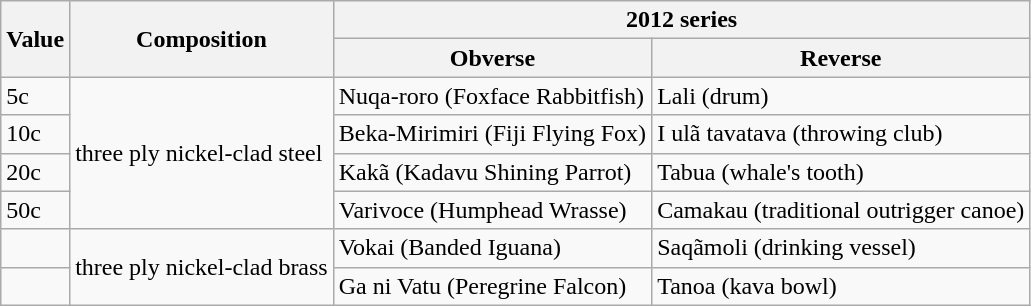<table class="wikitable">
<tr>
<th rowspan=2>Value</th>
<th rowspan=2>Composition</th>
<th colspan=2>2012 series</th>
</tr>
<tr>
<th>Obverse</th>
<th>Reverse</th>
</tr>
<tr>
<td>5c</td>
<td rowspan=4>three ply nickel-clad steel</td>
<td>Nuqa-roro (Foxface Rabbitfish)</td>
<td>Lali (drum)</td>
</tr>
<tr>
<td>10c</td>
<td>Beka-Mirimiri (Fiji Flying Fox)</td>
<td>I ulã tavatava (throwing club)</td>
</tr>
<tr>
<td>20c</td>
<td>Kakã (Kadavu Shining Parrot)</td>
<td>Tabua (whale's tooth)</td>
</tr>
<tr>
<td>50c</td>
<td>Varivoce (Humphead Wrasse)</td>
<td>Camakau (traditional outrigger canoe)</td>
</tr>
<tr>
<td></td>
<td rowspan=2>three ply nickel-clad brass</td>
<td>Vokai (Banded Iguana)</td>
<td>Saqãmoli (drinking vessel)</td>
</tr>
<tr>
<td></td>
<td>Ga ni Vatu (Peregrine Falcon)</td>
<td>Tanoa (kava bowl)</td>
</tr>
</table>
